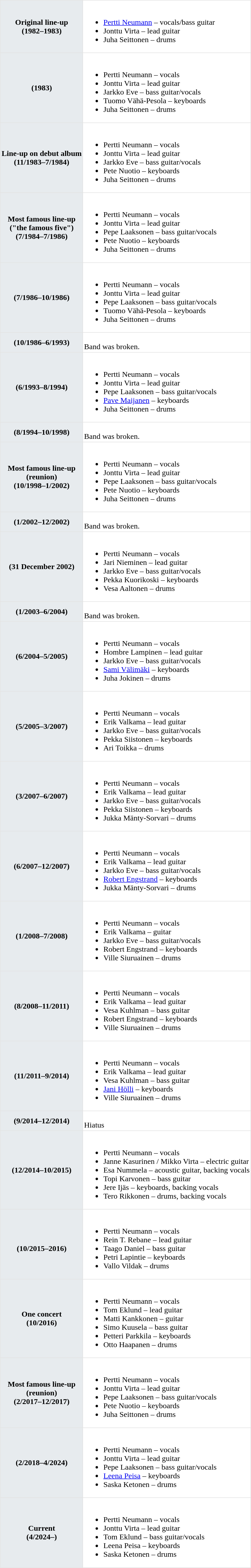<table class="toccolours"  border="1" cellpadding="2" cellspacing="0" style="float: right; margin: 0 0 0.5em 0.5em; border-collapse: collapse; border: 1px solid #e2e2e2;">
<tr>
<th style="background-color: #e7ebee;">Original line-up <br>(1982–1983)</th>
<td><br><ul><li><a href='#'>Pertti Neumann</a> – vocals/bass guitar</li><li>Jonttu Virta – lead guitar</li><li>Juha Seittonen – drums</li></ul></td>
</tr>
<tr>
<th style="background-color: #e7ebee;">(1983)</th>
<td><br><ul><li>Pertti Neumann – vocals</li><li>Jonttu Virta – lead guitar</li><li>Jarkko Eve – bass guitar/vocals</li><li>Tuomo Vähä-Pesola – keyboards</li><li>Juha Seittonen – drums</li></ul></td>
</tr>
<tr>
<th style="background-color: #e7ebee;">Line-up on debut album <br>(11/1983–7/1984)</th>
<td><br><ul><li>Pertti Neumann – vocals</li><li>Jonttu Virta – lead guitar</li><li>Jarkko Eve – bass guitar/vocals</li><li>Pete Nuotio – keyboards</li><li>Juha Seittonen – drums</li></ul></td>
</tr>
<tr>
<th style="background-color: #e7ebee;">Most famous line-up <br>("the famous five")<br>(7/1984–7/1986)</th>
<td><br><ul><li>Pertti Neumann – vocals</li><li>Jonttu Virta – lead guitar</li><li>Pepe Laaksonen – bass guitar/vocals</li><li>Pete Nuotio – keyboards</li><li>Juha Seittonen – drums</li></ul></td>
</tr>
<tr>
<th style="background-color: #e7ebee;">(7/1986–10/1986)</th>
<td><br><ul><li>Pertti Neumann – vocals</li><li>Jonttu Virta – lead guitar</li><li>Pepe Laaksonen – bass guitar/vocals</li><li>Tuomo Vähä-Pesola – keyboards</li><li>Juha Seittonen – drums</li></ul></td>
</tr>
<tr>
<th style="background-color: #e7ebee;">(10/1986–6/1993)</th>
<td><br>Band was broken.</td>
</tr>
<tr>
<th style="background-color: #e7ebee;">(6/1993–8/1994)</th>
<td><br><ul><li>Pertti Neumann – vocals</li><li>Jonttu Virta – lead guitar</li><li>Pepe Laaksonen – bass guitar/vocals</li><li><a href='#'>Pave Maijanen</a> – keyboards</li><li>Juha Seittonen – drums</li></ul></td>
</tr>
<tr>
<th style="background-color: #e7ebee;">(8/1994–10/1998)</th>
<td><br>Band was broken.</td>
</tr>
<tr>
<th style="background-color: #e7ebee;">Most famous line-up <br>(reunion)<br>(10/1998–1/2002)</th>
<td><br><ul><li>Pertti Neumann – vocals</li><li>Jonttu Virta – lead guitar</li><li>Pepe Laaksonen – bass guitar/vocals</li><li>Pete Nuotio – keyboards</li><li>Juha Seittonen – drums</li></ul></td>
</tr>
<tr>
<th style="background-color: #e7ebee;">(1/2002–12/2002)</th>
<td><br>Band was broken.</td>
</tr>
<tr>
<th style="background-color: #e7ebee;">(31 December 2002)</th>
<td><br><ul><li>Pertti Neumann – vocals</li><li>Jari Nieminen – lead guitar</li><li>Jarkko Eve – bass guitar/vocals</li><li>Pekka Kuorikoski – keyboards</li><li>Vesa Aaltonen – drums</li></ul></td>
</tr>
<tr>
<th style="background-color: #e7ebee;">(1/2003–6/2004)</th>
<td><br>Band was broken.</td>
</tr>
<tr>
<th style="background-color: #e7ebee;">(6/2004–5/2005)</th>
<td><br><ul><li>Pertti Neumann – vocals</li><li>Hombre Lampinen – lead guitar</li><li>Jarkko Eve – bass guitar/vocals</li><li><a href='#'>Sami Välimäki</a> – keyboards</li><li>Juha Jokinen – drums</li></ul></td>
</tr>
<tr>
<th style="background-color: #e7ebee;">(5/2005–3/2007)</th>
<td><br><ul><li>Pertti Neumann – vocals</li><li>Erik Valkama – lead guitar</li><li>Jarkko Eve – bass guitar/vocals</li><li>Pekka Siistonen – keyboards</li><li>Ari Toikka – drums</li></ul></td>
</tr>
<tr>
<th style="background-color: #e7ebee;">(3/2007–6/2007)</th>
<td><br><ul><li>Pertti Neumann – vocals</li><li>Erik Valkama – lead guitar</li><li>Jarkko Eve – bass guitar/vocals</li><li>Pekka Siistonen – keyboards</li><li>Jukka Mänty-Sorvari – drums</li></ul></td>
</tr>
<tr>
<th style="background-color: #e7ebee;">(6/2007–12/2007)</th>
<td><br><ul><li>Pertti Neumann – vocals</li><li>Erik Valkama – lead guitar</li><li>Jarkko Eve – bass guitar/vocals</li><li><a href='#'>Robert Engstrand</a> – keyboards</li><li>Jukka Mänty-Sorvari – drums</li></ul></td>
</tr>
<tr>
<th style="background-color: #e7ebee;">(1/2008–7/2008)</th>
<td><br><ul><li>Pertti Neumann – vocals</li><li>Erik Valkama – guitar</li><li>Jarkko Eve – bass guitar/vocals</li><li>Robert Engstrand – keyboards</li><li>Ville Siuruainen – drums</li></ul></td>
</tr>
<tr>
<th style="background-color: #e7ebee;">(8/2008–11/2011)</th>
<td><br><ul><li>Pertti Neumann – vocals</li><li>Erik Valkama – lead guitar</li><li>Vesa Kuhlman – bass guitar</li><li>Robert Engstrand – keyboards</li><li>Ville Siuruainen – drums</li></ul></td>
</tr>
<tr>
<th style="background-color: #e7ebee;">(11/2011–9/2014)</th>
<td><br><ul><li>Pertti Neumann – vocals</li><li>Erik Valkama – lead guitar</li><li>Vesa Kuhlman – bass guitar</li><li><a href='#'>Jani Hölli</a> – keyboards</li><li>Ville Siuruainen – drums</li></ul></td>
</tr>
<tr>
<th style="background-color: #e7ebee;">(9/2014–12/2014)</th>
<td><br>Hiatus</td>
</tr>
<tr>
<th style="background-color: #e7ebee;">(12/2014–10/2015)</th>
<td><br><ul><li>Pertti Neumann – vocals</li><li>Janne Kasurinen / Mikko Virta – electric guitar</li><li>Esa Nummela – acoustic guitar, backing vocals</li><li>Topi Karvonen – bass guitar</li><li>Jere Ijäs – keyboards, backing vocals</li><li>Tero Rikkonen – drums, backing vocals</li></ul></td>
</tr>
<tr>
<th style="background-color: #e7ebee;"><br>(10/2015–2016)</th>
<td><br><ul><li>Pertti Neumann – vocals</li><li>Rein T. Rebane – lead guitar</li><li>Taago Daniel – bass guitar</li><li>Petri Lapintie – keyboards</li><li>Vallo Vildak – drums</li></ul></td>
</tr>
<tr>
<th style="background-color: #e7ebee;">One concert <br>(10/2016)</th>
<td><br><ul><li>Pertti Neumann – vocals</li><li>Tom Eklund – lead guitar</li><li>Matti Kankkonen – guitar</li><li>Simo Kuusela – bass guitar</li><li>Petteri Parkkila – keyboards</li><li>Otto Haapanen – drums</li></ul></td>
</tr>
<tr>
<th style="background-color: #e7ebee;">Most famous line-up <br>(reunion)<br>(2/2017–12/2017)</th>
<td><br><ul><li>Pertti Neumann – vocals</li><li>Jonttu Virta – lead guitar</li><li>Pepe Laaksonen – bass guitar/vocals</li><li>Pete Nuotio – keyboards</li><li>Juha Seittonen – drums</li></ul></td>
</tr>
<tr>
<th style="background-color: #e7ebee;">(2/2018–4/2024)</th>
<td><br><ul><li>Pertti Neumann – vocals</li><li>Jonttu Virta – lead guitar</li><li>Pepe Laaksonen – bass guitar/vocals</li><li><a href='#'>Leena Peisa</a> – keyboards</li><li>Saska Ketonen – drums</li></ul></td>
</tr>
<tr>
<th style="background-color: #e7ebee;">Current <br>(4/2024–)</th>
<td><br><ul><li>Pertti Neumann – vocals</li><li>Jonttu Virta – lead guitar</li><li>Tom Eklund – bass guitar/vocals</li><li>Leena Peisa – keyboards</li><li>Saska Ketonen – drums</li></ul></td>
</tr>
</table>
